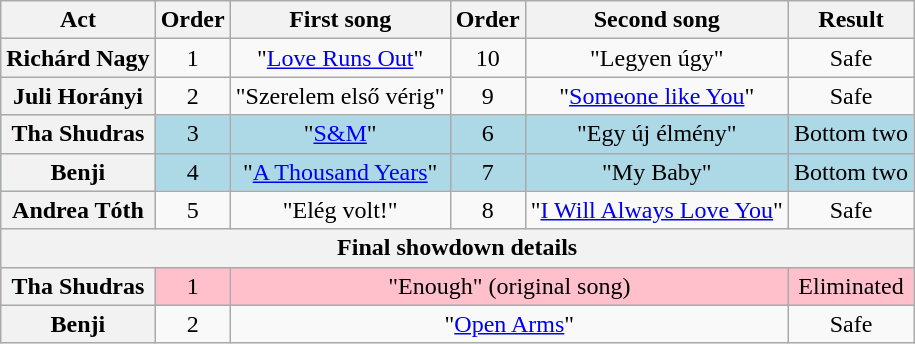<table class="wikitable" style="text-align:center;">
<tr>
<th scope="col">Act</th>
<th scope="col">Order</th>
<th scope="col">First song</th>
<th scope="col">Order</th>
<th scope="col">Second song</th>
<th scope="col">Result</th>
</tr>
<tr>
<th scope="row">Richárd Nagy</th>
<td>1</td>
<td>"<a href='#'>Love Runs Out</a>"</td>
<td>10</td>
<td>"Legyen úgy"</td>
<td>Safe</td>
</tr>
<tr>
<th scope="row">Juli Horányi</th>
<td>2</td>
<td>"Szerelem első vérig"</td>
<td>9</td>
<td>"<a href='#'>Someone like You</a>"</td>
<td>Safe</td>
</tr>
<tr bgcolor="lightblue">
<th scope="row">Tha Shudras</th>
<td>3</td>
<td>"<a href='#'>S&M</a>"</td>
<td>6</td>
<td>"Egy új élmény"</td>
<td>Bottom two</td>
</tr>
<tr bgcolor="lightblue">
<th scope="row">Benji</th>
<td>4</td>
<td>"<a href='#'>A Thousand Years</a>"</td>
<td>7</td>
<td>"My Baby"</td>
<td>Bottom two</td>
</tr>
<tr>
<th scope="row">Andrea Tóth</th>
<td>5</td>
<td>"Elég volt!"</td>
<td>8</td>
<td>"<a href='#'>I Will Always Love You</a>"</td>
<td>Safe</td>
</tr>
<tr>
<th scope="col" colspan="7">Final showdown details</th>
</tr>
<tr bgcolor="pink">
<th scope="row">Tha Shudras</th>
<td>1</td>
<td colspan="3">"Enough" (original song)</td>
<td>Eliminated</td>
</tr>
<tr>
<th scope="row">Benji</th>
<td>2</td>
<td colspan="3">"<a href='#'>Open Arms</a>"</td>
<td>Safe</td>
</tr>
</table>
